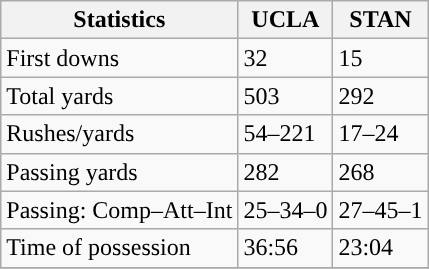<table class="wikitable" style="float: left;">
<tr>
<th>Statistics</th>
<th>UCLA</th>
<th>STAN</th>
</tr>
<tr>
<td>First downs</td>
<td>32</td>
<td>15</td>
</tr>
<tr>
<td>Total yards</td>
<td>503</td>
<td>292</td>
</tr>
<tr>
<td>Rushes/yards</td>
<td>54–221</td>
<td>17–24</td>
</tr>
<tr>
<td>Passing yards</td>
<td>282</td>
<td>268</td>
</tr>
<tr>
<td>Passing: Comp–Att–Int</td>
<td>25–34–0</td>
<td>27–45–1</td>
</tr>
<tr>
<td>Time of possession</td>
<td>36:56</td>
<td>23:04</td>
</tr>
<tr>
</tr>
</table>
